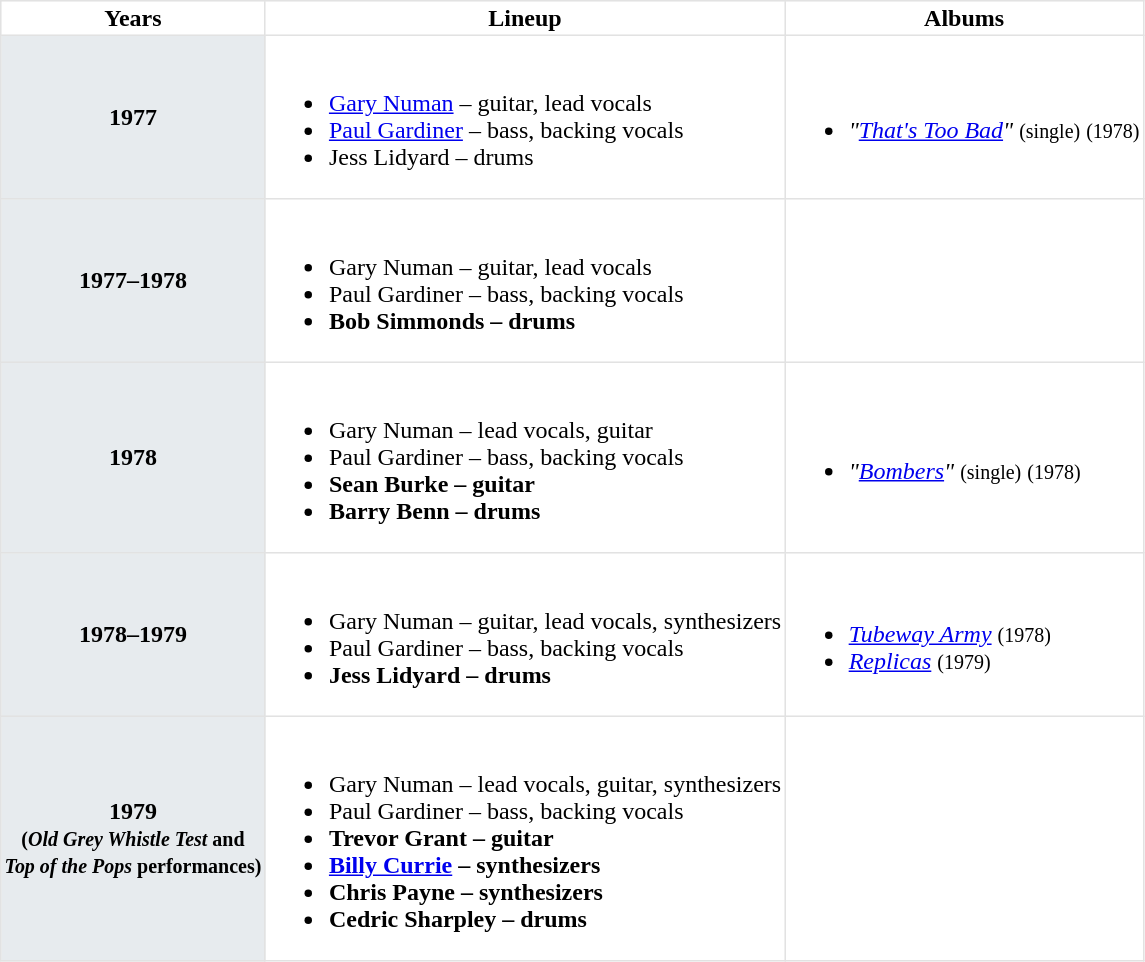<table class="toccolours" border=1 cellpadding=2 cellspacing=2 style="float: lleft; margin: 0 0 1em 1em; border-collapse: collapse; border: 1px solid #E2E2E2;">
<tr>
<th>Years</th>
<th>Lineup</th>
<th>Albums</th>
</tr>
<tr>
<th bgcolor="#E7EBEE">1977</th>
<td><br><ul><li><a href='#'>Gary Numan</a> – guitar, lead vocals</li><li><a href='#'>Paul Gardiner</a> – bass, backing vocals</li><li>Jess Lidyard – drums</li></ul></td>
<td><br><ul><li><em>"<a href='#'>That's Too Bad</a>"</em> <small>(single)</small> <small>(1978)</small></li></ul></td>
</tr>
<tr>
<th bgcolor="#E7EBEE">1977–1978</th>
<td><br><ul><li>Gary Numan – guitar, lead vocals</li><li>Paul Gardiner – bass, backing vocals</li><li><strong>Bob Simmonds – drums</strong></li></ul></td>
<td></td>
</tr>
<tr>
<th bgcolor="#E7EBEE">1978</th>
<td><br><ul><li>Gary Numan – lead vocals, guitar</li><li>Paul Gardiner – bass, backing vocals</li><li><strong>Sean Burke – guitar</strong></li><li><strong>Barry Benn – drums</strong></li></ul></td>
<td><br><ul><li><em>"<a href='#'>Bombers</a>"</em> <small>(single)</small> <small>(1978)</small></li></ul></td>
</tr>
<tr>
<th bgcolor="#E7EBEE">1978–1979</th>
<td><br><ul><li>Gary Numan – guitar, lead vocals, synthesizers</li><li>Paul Gardiner – bass, backing vocals</li><li><strong>Jess Lidyard – drums</strong></li></ul></td>
<td><br><ul><li><em><a href='#'>Tubeway Army</a></em> <small>(1978)</small></li><li><em><a href='#'>Replicas</a></em> <small>(1979)</small></li></ul></td>
</tr>
<tr>
<th bgcolor="#E7EBEE">1979<br><small>(<em>Old Grey Whistle Test</em> and<br><em>Top of the Pops</em> performances)</small></th>
<td><br><ul><li>Gary Numan – lead vocals, guitar, synthesizers</li><li>Paul Gardiner – bass, backing vocals</li><li><strong>Trevor Grant – guitar</strong></li><li><strong><a href='#'>Billy Currie</a> – synthesizers</strong></li><li><strong>Chris Payne – synthesizers</strong></li><li><strong>Cedric Sharpley – drums</strong></li></ul></td>
<td></td>
</tr>
</table>
